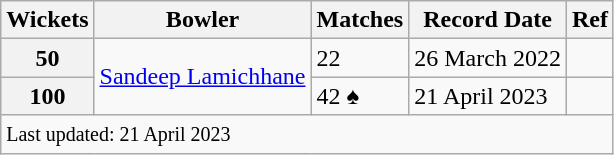<table class="wikitable">
<tr>
<th>Wickets</th>
<th>Bowler</th>
<th>Matches</th>
<th>Record Date</th>
<th>Ref</th>
</tr>
<tr>
<th>50</th>
<td rowspan="2"><a href='#'>Sandeep Lamichhane</a></td>
<td>22</td>
<td>26 March 2022</td>
<td></td>
</tr>
<tr>
<th>100</th>
<td>42 ♠</td>
<td>21 April 2023</td>
<td></td>
</tr>
<tr class="sortbottom">
<td colspan="5"><small>Last updated: 21 April 2023</small></td>
</tr>
</table>
